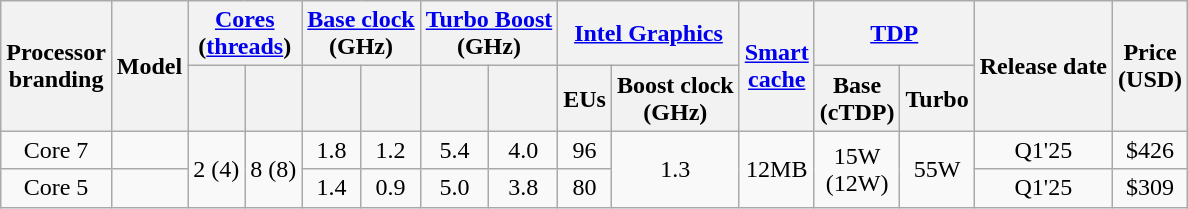<table class="wikitable sortable" style="text-align:center;">
<tr>
<th rowspan="2">Processor<br>branding</th>
<th rowspan="2">Model</th>
<th colspan="2"><a href='#'>Cores</a><br>(<a href='#'>threads</a>)</th>
<th colspan="2"><a href='#'>Base clock</a><br>(GHz)</th>
<th colspan="2"><a href='#'>Turbo Boost</a><br>(GHz)</th>
<th colspan="2"><a href='#'>Intel Graphics</a></th>
<th rowspan="2"><a href='#'>Smart<br>cache</a></th>
<th colspan="2"><a href='#'>TDP</a></th>
<th rowspan="2">Release date</th>
<th rowspan="2">Price <br> (USD)</th>
</tr>
<tr>
<th></th>
<th></th>
<th></th>
<th></th>
<th></th>
<th></th>
<th>EUs</th>
<th>Boost clock<br>(GHz)</th>
<th>Base<br>(cTDP)</th>
<th>Turbo</th>
</tr>
<tr>
<td>Core 7</td>
<td></td>
<td rowspan="2">2 (4)</td>
<td rowspan="2">8 (8)</td>
<td>1.8</td>
<td>1.2</td>
<td>5.4</td>
<td>4.0</td>
<td>96</td>
<td rowspan="2">1.3</td>
<td rowspan="2">12MB</td>
<td rowspan="2">15W<br>(12W)</td>
<td rowspan="2">55W</td>
<td>Q1'25</td>
<td>$426</td>
</tr>
<tr>
<td>Core 5</td>
<td></td>
<td>1.4</td>
<td>0.9</td>
<td>5.0</td>
<td>3.8</td>
<td>80</td>
<td>Q1'25</td>
<td>$309</td>
</tr>
</table>
